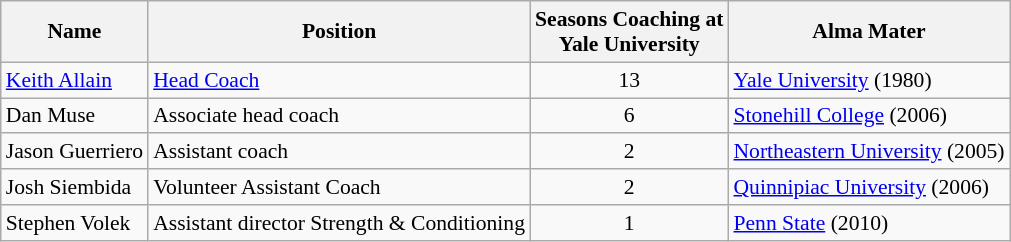<table class="wikitable" border="1" style="font-size:90%;">
<tr>
<th>Name</th>
<th>Position</th>
<th>Seasons Coaching at<br>Yale University</th>
<th>Alma Mater</th>
</tr>
<tr>
<td><a href='#'>Keith Allain</a></td>
<td><a href='#'>Head Coach</a></td>
<td align=center>13</td>
<td><a href='#'>Yale University</a> (1980)</td>
</tr>
<tr>
<td>Dan Muse</td>
<td>Associate head coach</td>
<td align=center>6</td>
<td><a href='#'>Stonehill College</a> (2006)</td>
</tr>
<tr>
<td>Jason Guerriero</td>
<td>Assistant coach</td>
<td align=center>2</td>
<td><a href='#'>Northeastern University</a> (2005)</td>
</tr>
<tr>
<td>Josh Siembida</td>
<td>Volunteer Assistant Coach</td>
<td align=center>2</td>
<td><a href='#'>Quinnipiac University</a> (2006)</td>
</tr>
<tr>
<td>Stephen Volek</td>
<td>Assistant director Strength & Conditioning</td>
<td align=center>1</td>
<td><a href='#'>Penn State</a> (2010)</td>
</tr>
</table>
